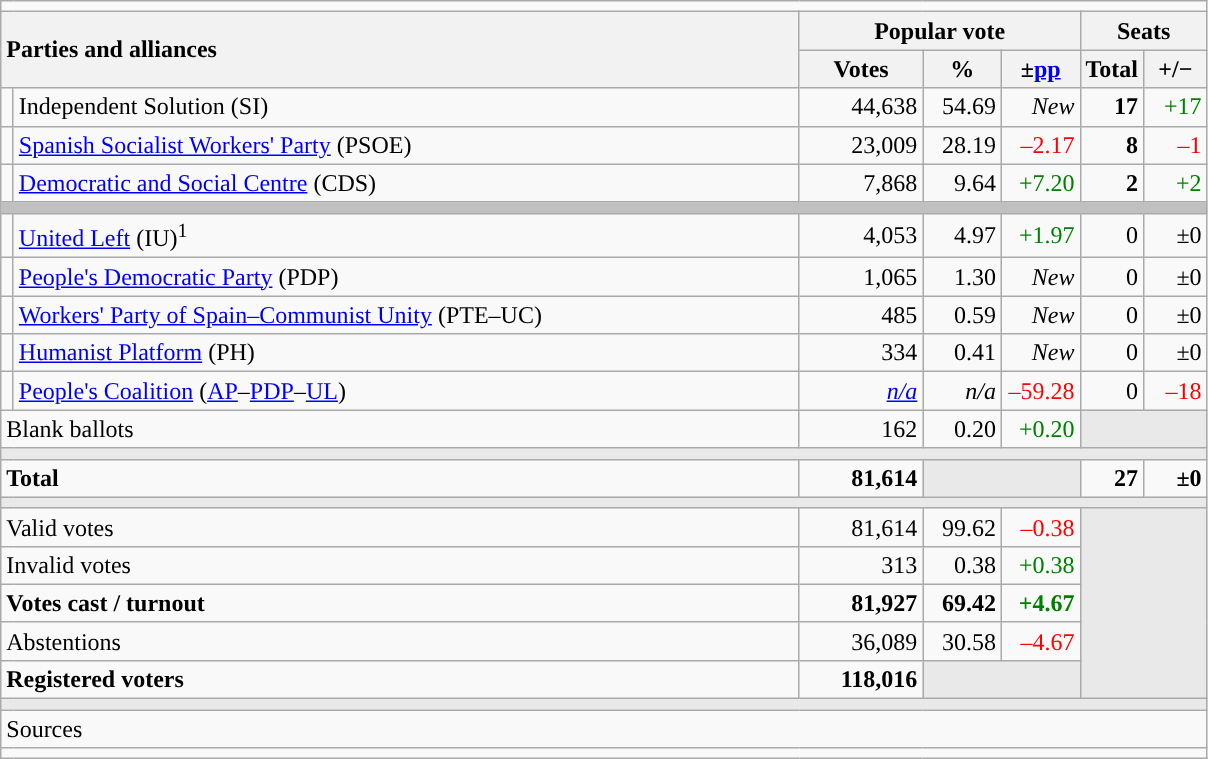<table class="wikitable" style="text-align:right;">
<tr>
<td colspan="7"></td>
</tr>
<tr>
<th style="text-align:left;" rowspan="2" colspan="2" width="525">Parties and alliances</th>
<th colspan="3">Popular vote</th>
<th colspan="2">Seats</th>
</tr>
<tr>
<th width="75">Votes</th>
<th width="45">%</th>
<th width="45">±<a href='#'>pp</a></th>
<th width="35">Total</th>
<th width="35">+/−</th>
</tr>
<tr>
<td width="1" style="color:inherit;background:"></td>
<td align="left">Independent Solution (SI)</td>
<td>44,638</td>
<td>54.69</td>
<td><em>New</em></td>
<td><strong>17</strong></td>
<td style="color:green;">+17</td>
</tr>
<tr>
<td style="color:inherit;background:"></td>
<td align="left"><a href='#'>Spanish Socialist Workers' Party</a> (PSOE)</td>
<td>23,009</td>
<td>28.19</td>
<td style="color:red;">–2.17</td>
<td><strong>8</strong></td>
<td style="color:red;">–1</td>
</tr>
<tr>
<td style="color:inherit;background:"></td>
<td align="left"><a href='#'>Democratic and Social Centre</a> (CDS)</td>
<td>7,868</td>
<td>9.64</td>
<td style="color:green;">+7.20</td>
<td><strong>2</strong></td>
<td style="color:green;">+2</td>
</tr>
<tr>
<td colspan="7" bgcolor="#C0C0C0"></td>
</tr>
<tr>
<td style="color:inherit;background:"></td>
<td align="left"><a href='#'>United Left</a> (IU)<sup>1</sup></td>
<td>4,053</td>
<td>4.97</td>
<td style="color:green;">+1.97</td>
<td>0</td>
<td>±0</td>
</tr>
<tr>
<td style="color:inherit;background:"></td>
<td align="left"><a href='#'>People's Democratic Party</a> (PDP)</td>
<td>1,065</td>
<td>1.30</td>
<td><em>New</em></td>
<td>0</td>
<td>±0</td>
</tr>
<tr>
<td style="color:inherit;background:"></td>
<td align="left"><a href='#'>Workers' Party of Spain–Communist Unity</a> (PTE–UC)</td>
<td>485</td>
<td>0.59</td>
<td><em>New</em></td>
<td>0</td>
<td>±0</td>
</tr>
<tr>
<td style="color:inherit;background:"></td>
<td align="left"><a href='#'>Humanist Platform</a> (PH)</td>
<td>334</td>
<td>0.41</td>
<td><em>New</em></td>
<td>0</td>
<td>±0</td>
</tr>
<tr>
<td style="color:inherit;background:"></td>
<td align="left"><a href='#'>People's Coalition</a> (<a href='#'>AP</a>–<a href='#'>PDP</a>–<a href='#'>UL</a>)</td>
<td><em><a href='#'>n/a</a></em></td>
<td><em>n/a</em></td>
<td style="color:red;">–59.28</td>
<td>0</td>
<td style="color:red;">–18</td>
</tr>
<tr>
<td align="left" colspan="2">Blank ballots</td>
<td>162</td>
<td>0.20</td>
<td style="color:green;">+0.20</td>
<td bgcolor="#E9E9E9" colspan="2"></td>
</tr>
<tr>
<td colspan="7" bgcolor="#E9E9E9"></td>
</tr>
<tr style="font-weight:bold;">
<td align="left" colspan="2">Total</td>
<td>81,614</td>
<td bgcolor="#E9E9E9" colspan="2"></td>
<td>27</td>
<td>±0</td>
</tr>
<tr>
<td colspan="7" bgcolor="#E9E9E9"></td>
</tr>
<tr>
<td align="left" colspan="2">Valid votes</td>
<td>81,614</td>
<td>99.62</td>
<td style="color:red;">–0.38</td>
<td bgcolor="#E9E9E9" colspan="2" rowspan="5"></td>
</tr>
<tr>
<td align="left" colspan="2">Invalid votes</td>
<td>313</td>
<td>0.38</td>
<td style="color:green;">+0.38</td>
</tr>
<tr style="font-weight:bold;">
<td align="left" colspan="2">Votes cast / turnout</td>
<td>81,927</td>
<td>69.42</td>
<td style="color:green;">+4.67</td>
</tr>
<tr>
<td align="left" colspan="2">Abstentions</td>
<td>36,089</td>
<td>30.58</td>
<td style="color:red;">–4.67</td>
</tr>
<tr style="font-weight:bold;">
<td align="left" colspan="2">Registered voters</td>
<td>118,016</td>
<td bgcolor="#E9E9E9" colspan="2"></td>
</tr>
<tr>
<td colspan="7" bgcolor="#E9E9E9"></td>
</tr>
<tr>
<td align="left" colspan="7">Sources</td>
</tr>
<tr>
<td colspan="7" style="text-align:left; max-width:790px;"></td>
</tr>
</table>
